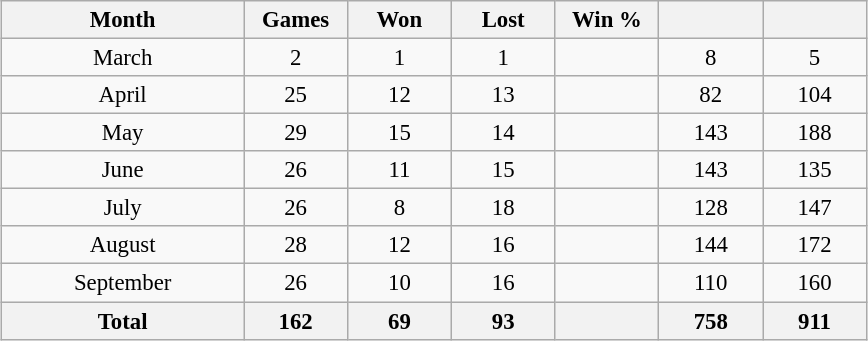<table class="wikitable" style="margin:1em auto; font-size:95%; text-align:center; width:38em;">
<tr>
<th width="28%">Month</th>
<th width="12%">Games</th>
<th width="12%">Won</th>
<th width="12%">Lost</th>
<th width="12%">Win %</th>
<th width="12%"></th>
<th width="12%"></th>
</tr>
<tr>
<td>March</td>
<td>2</td>
<td>1</td>
<td>1</td>
<td></td>
<td>8</td>
<td>5</td>
</tr>
<tr>
<td>April</td>
<td>25</td>
<td>12</td>
<td>13</td>
<td></td>
<td>82</td>
<td>104</td>
</tr>
<tr>
<td>May</td>
<td>29</td>
<td>15</td>
<td>14</td>
<td></td>
<td>143</td>
<td>188</td>
</tr>
<tr>
<td>June</td>
<td>26</td>
<td>11</td>
<td>15</td>
<td></td>
<td>143</td>
<td>135</td>
</tr>
<tr>
<td>July</td>
<td>26</td>
<td>8</td>
<td>18</td>
<td></td>
<td>128</td>
<td>147</td>
</tr>
<tr>
<td>August</td>
<td>28</td>
<td>12</td>
<td>16</td>
<td></td>
<td>144</td>
<td>172</td>
</tr>
<tr>
<td>September</td>
<td>26</td>
<td>10</td>
<td>16</td>
<td></td>
<td>110</td>
<td>160</td>
</tr>
<tr>
<th>Total</th>
<th>162</th>
<th>69</th>
<th>93</th>
<th></th>
<th>758</th>
<th>911</th>
</tr>
</table>
